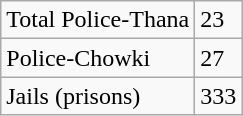<table class="wikitable">
<tr>
<td>Total Police-Thana</td>
<td>23</td>
</tr>
<tr>
<td>Police-Chowki</td>
<td>27</td>
</tr>
<tr>
<td>Jails (prisons)</td>
<td>333</td>
</tr>
</table>
